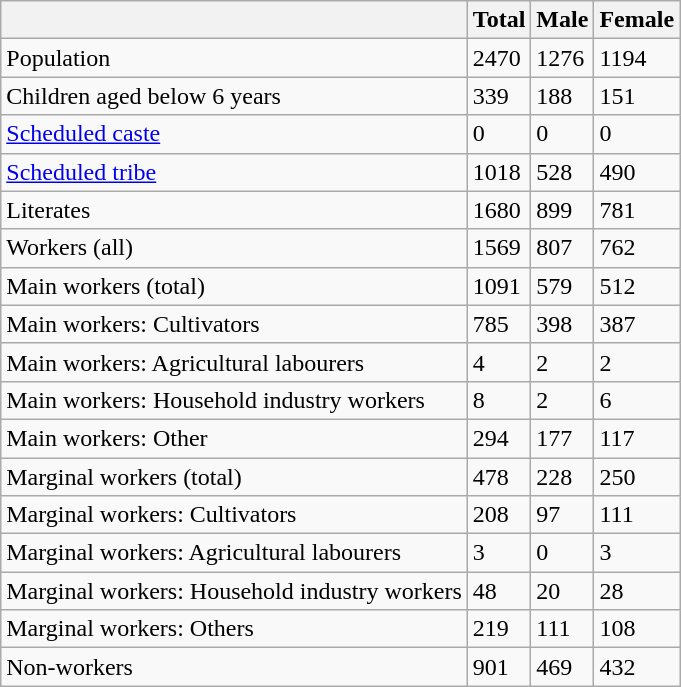<table class="wikitable sortable">
<tr>
<th></th>
<th>Total</th>
<th>Male</th>
<th>Female</th>
</tr>
<tr>
<td>Population</td>
<td>2470</td>
<td>1276</td>
<td>1194</td>
</tr>
<tr>
<td>Children aged below 6 years</td>
<td>339</td>
<td>188</td>
<td>151</td>
</tr>
<tr>
<td><a href='#'>Scheduled caste</a></td>
<td>0</td>
<td>0</td>
<td>0</td>
</tr>
<tr>
<td><a href='#'>Scheduled tribe</a></td>
<td>1018</td>
<td>528</td>
<td>490</td>
</tr>
<tr>
<td>Literates</td>
<td>1680</td>
<td>899</td>
<td>781</td>
</tr>
<tr>
<td>Workers (all)</td>
<td>1569</td>
<td>807</td>
<td>762</td>
</tr>
<tr>
<td>Main workers (total)</td>
<td>1091</td>
<td>579</td>
<td>512</td>
</tr>
<tr>
<td>Main workers: Cultivators</td>
<td>785</td>
<td>398</td>
<td>387</td>
</tr>
<tr>
<td>Main workers: Agricultural labourers</td>
<td>4</td>
<td>2</td>
<td>2</td>
</tr>
<tr>
<td>Main workers: Household industry workers</td>
<td>8</td>
<td>2</td>
<td>6</td>
</tr>
<tr>
<td>Main workers: Other</td>
<td>294</td>
<td>177</td>
<td>117</td>
</tr>
<tr>
<td>Marginal workers (total)</td>
<td>478</td>
<td>228</td>
<td>250</td>
</tr>
<tr>
<td>Marginal workers: Cultivators</td>
<td>208</td>
<td>97</td>
<td>111</td>
</tr>
<tr>
<td>Marginal workers: Agricultural labourers</td>
<td>3</td>
<td>0</td>
<td>3</td>
</tr>
<tr>
<td>Marginal workers: Household industry workers</td>
<td>48</td>
<td>20</td>
<td>28</td>
</tr>
<tr>
<td>Marginal workers: Others</td>
<td>219</td>
<td>111</td>
<td>108</td>
</tr>
<tr>
<td>Non-workers</td>
<td>901</td>
<td>469</td>
<td>432</td>
</tr>
</table>
